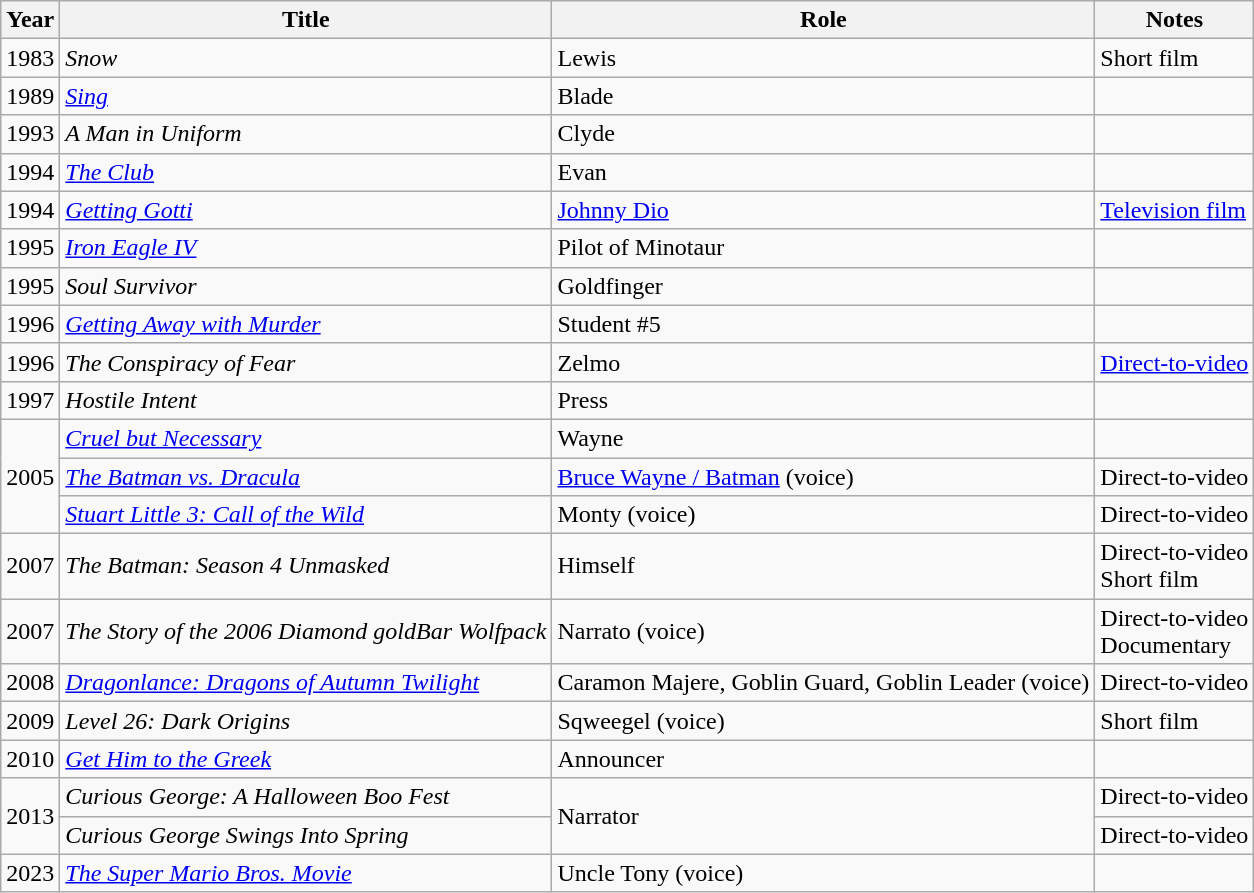<table class="wikitable sortable">
<tr>
<th>Year</th>
<th>Title</th>
<th>Role</th>
<th class="unsortable">Notes</th>
</tr>
<tr>
<td>1983</td>
<td><em>Snow</em></td>
<td>Lewis</td>
<td>Short film</td>
</tr>
<tr>
<td>1989</td>
<td><em><a href='#'>Sing</a></em></td>
<td>Blade</td>
<td></td>
</tr>
<tr>
<td>1993</td>
<td data-sort-value="Man in Uniform, A"><em>A Man in Uniform</em></td>
<td>Clyde</td>
<td></td>
</tr>
<tr>
<td>1994</td>
<td data-sort-value="Club, The"><em><a href='#'>The Club</a></em></td>
<td>Evan</td>
<td></td>
</tr>
<tr>
<td>1994</td>
<td><em><a href='#'>Getting Gotti</a></em></td>
<td><a href='#'>Johnny Dio</a></td>
<td><a href='#'>Television film</a></td>
</tr>
<tr>
<td>1995</td>
<td><em><a href='#'>Iron Eagle IV</a></em></td>
<td>Pilot of Minotaur</td>
<td></td>
</tr>
<tr>
<td>1995</td>
<td><em>Soul Survivor</em></td>
<td>Goldfinger</td>
<td></td>
</tr>
<tr>
<td>1996</td>
<td><em><a href='#'>Getting Away with Murder</a></em></td>
<td>Student #5</td>
<td></td>
</tr>
<tr>
<td>1996</td>
<td data-sort-value="Conspiracy of Fear, The"><em>The Conspiracy of Fear</em></td>
<td>Zelmo</td>
<td><a href='#'>Direct-to-video</a></td>
</tr>
<tr>
<td>1997</td>
<td><em>Hostile Intent</em></td>
<td>Press</td>
<td></td>
</tr>
<tr>
<td rowspan="3">2005</td>
<td><em><a href='#'>Cruel but Necessary</a></em></td>
<td>Wayne</td>
<td></td>
</tr>
<tr>
<td data-sort-value="Batman vs. Dracula, The"><em><a href='#'>The Batman vs. Dracula</a></em></td>
<td><a href='#'>Bruce Wayne / Batman</a> (voice)</td>
<td>Direct-to-video</td>
</tr>
<tr>
<td><em><a href='#'>Stuart Little 3: Call of the Wild</a></em></td>
<td>Monty (voice)</td>
<td>Direct-to-video</td>
</tr>
<tr>
<td>2007</td>
<td data-sort-value="Batman: Season 4 Unmasked, The"><em>The Batman: Season 4 Unmasked</em></td>
<td>Himself</td>
<td>Direct-to-video<br>Short film</td>
</tr>
<tr>
<td>2007</td>
<td data-sort-value="Story of the 2006 Diamond goldBar Wolfpack, The"><em>The Story of the 2006 Diamond goldBar Wolfpack</em></td>
<td>Narrato (voice)</td>
<td>Direct-to-video<br>Documentary</td>
</tr>
<tr>
<td>2008</td>
<td><em><a href='#'>Dragonlance: Dragons of Autumn Twilight</a></em></td>
<td>Caramon Majere, Goblin Guard, Goblin Leader (voice)</td>
<td>Direct-to-video</td>
</tr>
<tr>
<td>2009</td>
<td><em>Level 26: Dark Origins</em></td>
<td>Sqweegel (voice)</td>
<td>Short film</td>
</tr>
<tr>
<td>2010</td>
<td><em><a href='#'>Get Him to the Greek</a></em></td>
<td>Announcer</td>
<td></td>
</tr>
<tr>
<td rowspan="2">2013</td>
<td><em>Curious George: A Halloween Boo Fest</em></td>
<td rowspan="2">Narrator</td>
<td>Direct-to-video</td>
</tr>
<tr>
<td><em>Curious George Swings Into Spring</em></td>
<td>Direct-to-video</td>
</tr>
<tr>
<td>2023</td>
<td data-sort-value="Super Mario Bros. Movie, The"><em><a href='#'>The Super Mario Bros. Movie</a></em></td>
<td>Uncle Tony (voice)</td>
<td></td>
</tr>
</table>
